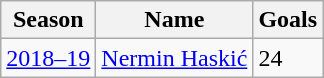<table class="wikitable">
<tr>
<th>Season</th>
<th>Name</th>
<th>Goals</th>
</tr>
<tr>
<td><a href='#'>2018–19</a></td>
<td> <a href='#'>Nermin Haskić</a></td>
<td>24</td>
</tr>
</table>
